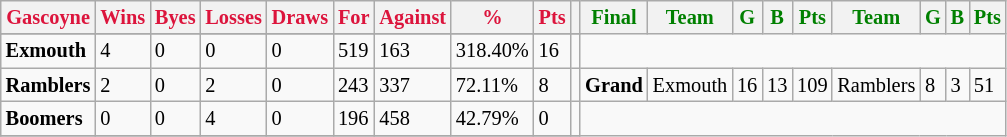<table style="font-size: 85%; text-align: left;" class="wikitable">
<tr>
<th style="color:crimson">Gascoyne</th>
<th style="color:crimson">Wins</th>
<th style="color:crimson">Byes</th>
<th style="color:crimson">Losses</th>
<th style="color:crimson">Draws</th>
<th style="color:crimson">For</th>
<th style="color:crimson">Against</th>
<th style="color:crimson">%</th>
<th style="color:crimson">Pts</th>
<th></th>
<th style="color:green">Final</th>
<th style="color:green">Team</th>
<th style="color:green">G</th>
<th style="color:green">B</th>
<th style="color:green">Pts</th>
<th style="color:green">Team</th>
<th style="color:green">G</th>
<th style="color:green">B</th>
<th style="color:green">Pts</th>
</tr>
<tr>
</tr>
<tr>
</tr>
<tr>
<td><strong>	Exmouth	</strong></td>
<td>4</td>
<td>0</td>
<td>0</td>
<td>0</td>
<td>519</td>
<td>163</td>
<td>318.40%</td>
<td>16</td>
<td></td>
</tr>
<tr>
<td><strong>	Ramblers	</strong></td>
<td>2</td>
<td>0</td>
<td>2</td>
<td>0</td>
<td>243</td>
<td>337</td>
<td>72.11%</td>
<td>8</td>
<td></td>
<td><strong>Grand</strong></td>
<td>Exmouth</td>
<td>16</td>
<td>13</td>
<td>109</td>
<td>Ramblers</td>
<td>8</td>
<td>3</td>
<td>51</td>
</tr>
<tr>
<td><strong>	Boomers	</strong></td>
<td>0</td>
<td>0</td>
<td>4</td>
<td>0</td>
<td>196</td>
<td>458</td>
<td>42.79%</td>
<td>0</td>
<td></td>
</tr>
<tr>
</tr>
</table>
